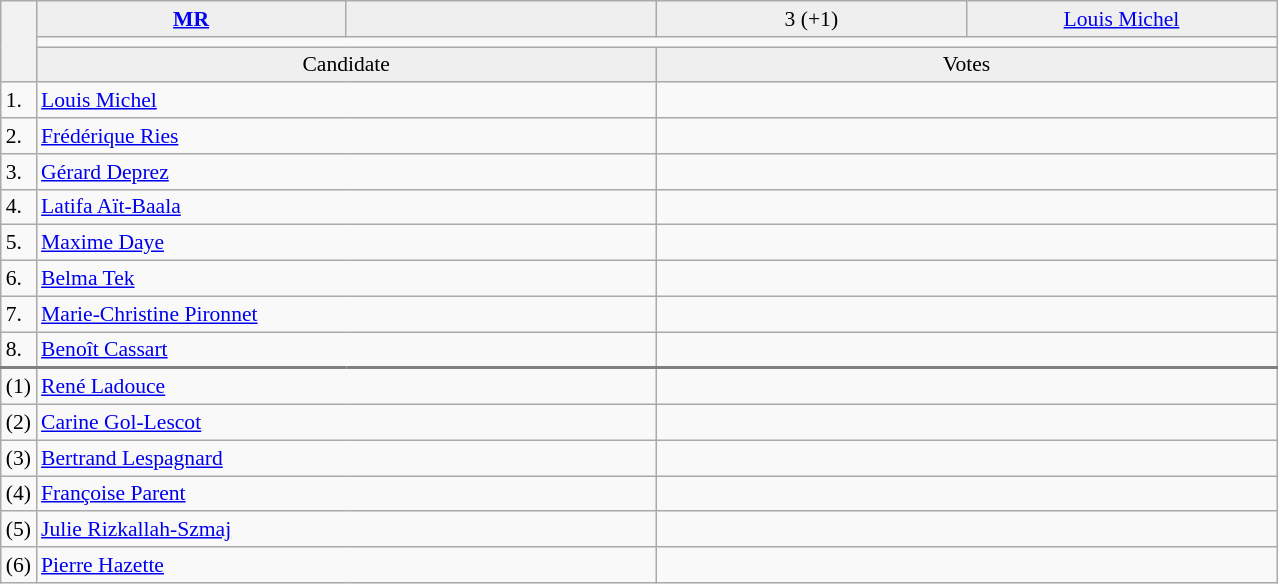<table class="wikitable collapsible collapsed" style=text-align:left;font-size:90%>
<tr>
<th rowspan=3></th>
<td bgcolor=efefef width=200 align=center><strong> <a href='#'>MR</a></strong></td>
<td bgcolor=efefef width=200 align=center></td>
<td bgcolor=efefef width=200 align=center>3 (+1)</td>
<td bgcolor=efefef width=200 align=center><a href='#'>Louis Michel</a></td>
</tr>
<tr>
<td colspan=4 bgcolor=></td>
</tr>
<tr>
<td bgcolor=efefef align=center colspan=2>Candidate</td>
<td bgcolor=efefef align=center colspan=2>Votes</td>
</tr>
<tr>
<td>1.</td>
<td colspan=2><a href='#'>Louis Michel</a></td>
<td colspan=2></td>
</tr>
<tr>
<td>2.</td>
<td colspan=2><a href='#'>Frédérique Ries</a></td>
<td colspan=2></td>
</tr>
<tr>
<td>3.</td>
<td colspan=2><a href='#'>Gérard Deprez</a></td>
<td colspan=2></td>
</tr>
<tr>
<td>4.</td>
<td colspan=2><a href='#'>Latifa Aït-Baala</a></td>
<td colspan=2></td>
</tr>
<tr>
<td>5.</td>
<td colspan=2><a href='#'>Maxime Daye</a></td>
<td colspan=2></td>
</tr>
<tr>
<td>6.</td>
<td colspan=2><a href='#'>Belma Tek</a></td>
<td colspan=2></td>
</tr>
<tr>
<td>7.</td>
<td colspan=2><a href='#'>Marie‐Christine Pironnet</a></td>
<td colspan=2></td>
</tr>
<tr>
<td>8.</td>
<td colspan=2><a href='#'>Benoît Cassart</a></td>
<td colspan=2></td>
</tr>
<tr style="border-top:2px solid gray;">
<td>(1)</td>
<td colspan=2><a href='#'>René Ladouce</a></td>
<td colspan=2></td>
</tr>
<tr>
<td>(2)</td>
<td colspan=2><a href='#'>Carine Gol-Lescot</a></td>
<td colspan=2></td>
</tr>
<tr>
<td>(3)</td>
<td colspan=2><a href='#'>Bertrand Lespagnard</a></td>
<td colspan=2></td>
</tr>
<tr>
<td>(4)</td>
<td colspan=2><a href='#'>Françoise Parent</a></td>
<td colspan=2></td>
</tr>
<tr>
<td>(5)</td>
<td colspan=2><a href='#'>Julie Rizkallah-Szmaj</a></td>
<td colspan=2></td>
</tr>
<tr>
<td>(6)</td>
<td colspan=2><a href='#'>Pierre Hazette</a></td>
<td colspan=2></td>
</tr>
</table>
